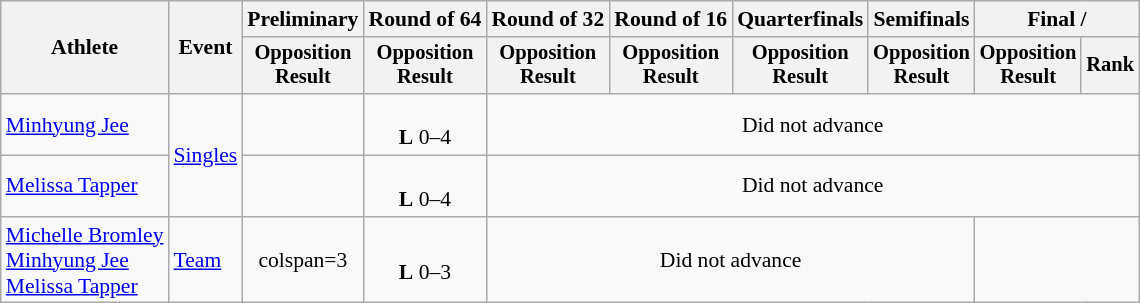<table class=wikitable style=font-size:90%;text-align:center>
<tr>
<th rowspan=2>Athlete</th>
<th rowspan=2>Event</th>
<th>Preliminary</th>
<th>Round of 64</th>
<th>Round of 32</th>
<th>Round of 16</th>
<th>Quarterfinals</th>
<th>Semifinals</th>
<th colspan=2>Final / </th>
</tr>
<tr style=font-size:95%>
<th>Opposition<br>Result</th>
<th>Opposition<br>Result</th>
<th>Opposition<br>Result</th>
<th>Opposition<br>Result</th>
<th>Opposition<br>Result</th>
<th>Opposition<br>Result</th>
<th>Opposition<br>Result</th>
<th>Rank</th>
</tr>
<tr>
<td align=left><a href='#'>Minhyung Jee</a></td>
<td align=left rowspan=2><a href='#'>Singles</a></td>
<td></td>
<td><br><strong>L</strong> 0–4</td>
<td colspan=6>Did not advance</td>
</tr>
<tr>
<td align=left><a href='#'>Melissa Tapper</a></td>
<td></td>
<td><br><strong>L</strong> 0–4</td>
<td colspan=6>Did not advance</td>
</tr>
<tr>
<td align=left><a href='#'>Michelle Bromley</a><br><a href='#'>Minhyung Jee</a><br><a href='#'>Melissa Tapper</a></td>
<td align=left><a href='#'>Team</a></td>
<td>colspan=3 </td>
<td><br><strong>L</strong> 0–3</td>
<td colspan=4>Did not advance</td>
</tr>
</table>
